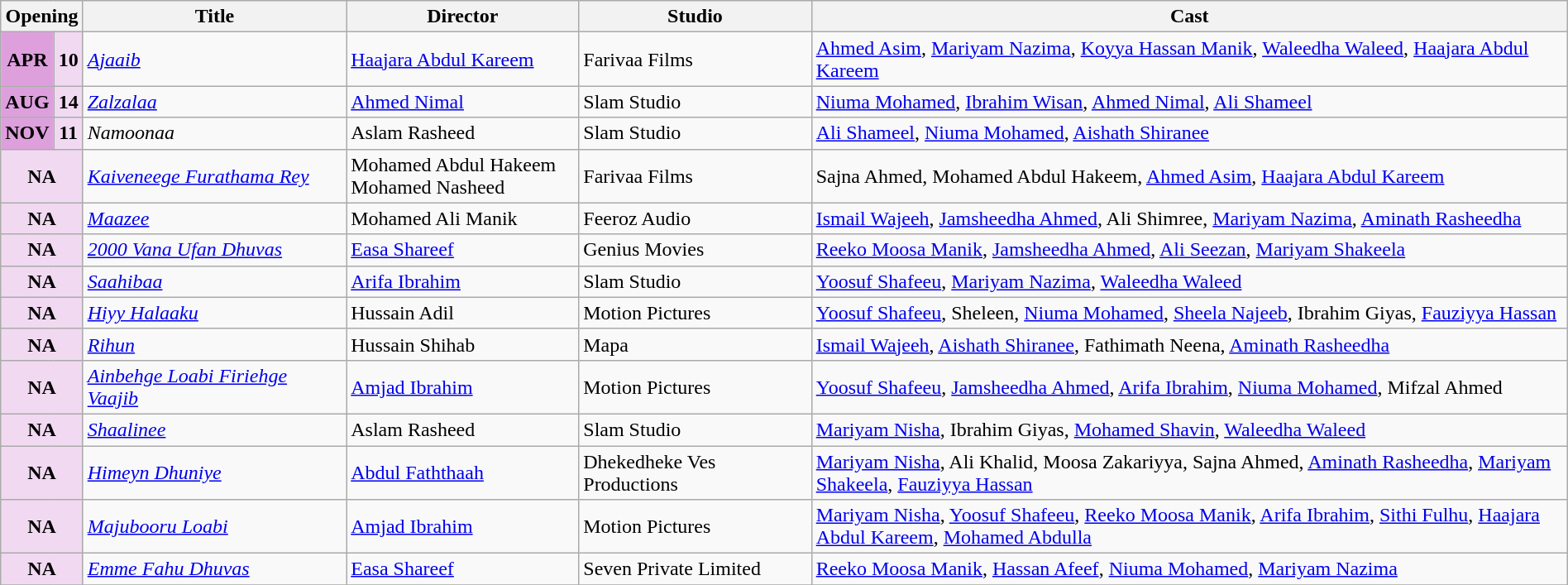<table class="wikitable plainrowheaders" width="100%">
<tr>
<th scope="col" colspan="2" width=4%>Opening</th>
<th scope="col" width=17%>Title</th>
<th scope="col" width=15%>Director</th>
<th scope="col" width=15%>Studio</th>
<th scope="col" width=53%>Cast</th>
</tr>
<tr>
<td style="text-align:center; background:plum; textcolor:#000;"><strong>APR</strong></td>
<td style="text-align:center; background:#f1daf1;"><strong>10</strong></td>
<td><em><a href='#'>Ajaaib</a></em></td>
<td><a href='#'>Haajara Abdul Kareem</a></td>
<td>Farivaa Films</td>
<td><a href='#'>Ahmed Asim</a>, <a href='#'>Mariyam Nazima</a>, <a href='#'>Koyya Hassan Manik</a>, <a href='#'>Waleedha Waleed</a>, <a href='#'>Haajara Abdul Kareem</a></td>
</tr>
<tr>
<td style="text-align:center; background:plum; textcolor:#000;"><strong>AUG</strong></td>
<td style="text-align:center; background:#f1daf1;"><strong>14</strong></td>
<td><em><a href='#'>Zalzalaa</a></em></td>
<td><a href='#'>Ahmed Nimal</a></td>
<td>Slam Studio</td>
<td><a href='#'>Niuma Mohamed</a>, <a href='#'>Ibrahim Wisan</a>, <a href='#'>Ahmed Nimal</a>, <a href='#'>Ali Shameel</a></td>
</tr>
<tr>
<td style="text-align:center; background:plum; textcolor:#000;"><strong>NOV</strong></td>
<td style="text-align:center; background:#f1daf1;"><strong>11</strong></td>
<td><em>Namoonaa</em></td>
<td>Aslam Rasheed</td>
<td>Slam Studio</td>
<td><a href='#'>Ali Shameel</a>, <a href='#'>Niuma Mohamed</a>, <a href='#'>Aishath Shiranee</a></td>
</tr>
<tr>
<td style="text-align:center; background:#f1daf1;" colspan="2"><strong>NA</strong></td>
<td><em><a href='#'>Kaiveneege Furathama Rey</a></em></td>
<td>Mohamed Abdul Hakeem<br>Mohamed Nasheed</td>
<td>Farivaa Films</td>
<td>Sajna Ahmed, Mohamed Abdul Hakeem, <a href='#'>Ahmed Asim</a>, <a href='#'>Haajara Abdul Kareem</a></td>
</tr>
<tr>
<td style="text-align:center; background:#f1daf1;" colspan="2"><strong>NA</strong></td>
<td><em><a href='#'>Maazee</a></em></td>
<td>Mohamed Ali Manik</td>
<td>Feeroz Audio</td>
<td><a href='#'>Ismail Wajeeh</a>, <a href='#'>Jamsheedha Ahmed</a>, Ali Shimree, <a href='#'>Mariyam Nazima</a>, <a href='#'>Aminath Rasheedha</a></td>
</tr>
<tr>
<td style="text-align:center; background:#f1daf1;" colspan="2"><strong>NA</strong></td>
<td><em><a href='#'>2000 Vana Ufan Dhuvas</a></em></td>
<td><a href='#'>Easa Shareef</a></td>
<td>Genius Movies</td>
<td><a href='#'>Reeko Moosa Manik</a>, <a href='#'>Jamsheedha Ahmed</a>, <a href='#'>Ali Seezan</a>, <a href='#'>Mariyam Shakeela</a></td>
</tr>
<tr>
<td style="text-align:center; background:#f1daf1;" colspan="2"><strong>NA</strong></td>
<td><em><a href='#'>Saahibaa</a></em></td>
<td><a href='#'>Arifa Ibrahim</a></td>
<td>Slam Studio</td>
<td><a href='#'>Yoosuf Shafeeu</a>, <a href='#'>Mariyam Nazima</a>, <a href='#'>Waleedha Waleed</a></td>
</tr>
<tr>
<td style="text-align:center; background:#f1daf1;" colspan="2"><strong>NA</strong></td>
<td><em><a href='#'>Hiyy Halaaku</a></em></td>
<td>Hussain Adil</td>
<td>Motion Pictures</td>
<td><a href='#'>Yoosuf Shafeeu</a>, Sheleen, <a href='#'>Niuma Mohamed</a>, <a href='#'>Sheela Najeeb</a>, Ibrahim Giyas, <a href='#'>Fauziyya Hassan</a></td>
</tr>
<tr>
<td style="text-align:center; background:#f1daf1;" colspan="2"><strong>NA</strong></td>
<td><em><a href='#'>Rihun</a></em></td>
<td>Hussain Shihab</td>
<td>Mapa</td>
<td><a href='#'>Ismail Wajeeh</a>, <a href='#'>Aishath Shiranee</a>, Fathimath Neena, <a href='#'>Aminath Rasheedha</a></td>
</tr>
<tr>
<td style="text-align:center; background:#f1daf1;" colspan="2"><strong>NA</strong></td>
<td><em><a href='#'>Ainbehge Loabi Firiehge Vaajib</a></em></td>
<td><a href='#'>Amjad Ibrahim</a></td>
<td>Motion Pictures</td>
<td><a href='#'>Yoosuf Shafeeu</a>, <a href='#'>Jamsheedha Ahmed</a>, <a href='#'>Arifa Ibrahim</a>, <a href='#'>Niuma Mohamed</a>, Mifzal Ahmed</td>
</tr>
<tr>
<td style="text-align:center; background:#f1daf1;" colspan="2"><strong>NA</strong></td>
<td><em><a href='#'>Shaalinee</a></em></td>
<td>Aslam Rasheed</td>
<td>Slam Studio</td>
<td><a href='#'>Mariyam Nisha</a>, Ibrahim Giyas, <a href='#'>Mohamed Shavin</a>, <a href='#'>Waleedha Waleed</a></td>
</tr>
<tr>
<td style="text-align:center; background:#f1daf1;" colspan="2"><strong>NA</strong></td>
<td><em><a href='#'>Himeyn Dhuniye</a></em></td>
<td><a href='#'>Abdul Faththaah</a></td>
<td>Dhekedheke Ves Productions</td>
<td><a href='#'>Mariyam Nisha</a>, Ali Khalid, Moosa Zakariyya, Sajna Ahmed, <a href='#'>Aminath Rasheedha</a>, <a href='#'>Mariyam Shakeela</a>, <a href='#'>Fauziyya Hassan</a></td>
</tr>
<tr>
<td style="text-align:center; background:#f1daf1;" colspan="2"><strong>NA</strong></td>
<td><em><a href='#'>Majubooru Loabi</a></em></td>
<td><a href='#'>Amjad Ibrahim</a></td>
<td>Motion Pictures</td>
<td><a href='#'>Mariyam Nisha</a>, <a href='#'>Yoosuf Shafeeu</a>, <a href='#'>Reeko Moosa Manik</a>, <a href='#'>Arifa Ibrahim</a>, <a href='#'>Sithi Fulhu</a>, <a href='#'>Haajara Abdul Kareem</a>, <a href='#'>Mohamed Abdulla</a></td>
</tr>
<tr>
<td style="text-align:center; background:#f1daf1;" colspan="2"><strong>NA</strong></td>
<td><em><a href='#'>Emme Fahu Dhuvas</a></em></td>
<td><a href='#'>Easa Shareef</a></td>
<td>Seven Private Limited</td>
<td><a href='#'>Reeko Moosa Manik</a>, <a href='#'>Hassan Afeef</a>, <a href='#'>Niuma Mohamed</a>, <a href='#'>Mariyam Nazima</a></td>
</tr>
<tr>
</tr>
</table>
